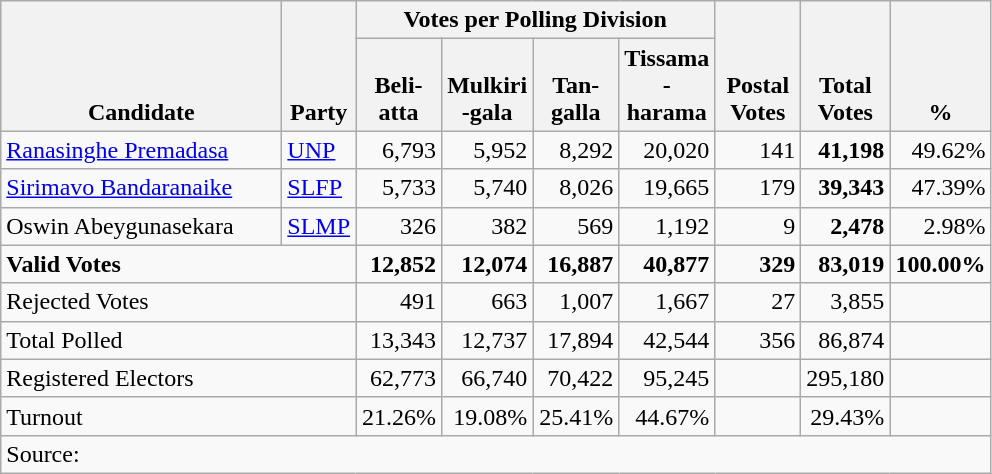<table class="wikitable" style="text-align:right;">
<tr>
<th align=left valign=bottom rowspan=2 width="180">Candidate</th>
<th align=left valign=bottom rowspan=2 width="40">Party</th>
<th colspan=4>Votes per Polling Division</th>
<th align=center valign=bottom rowspan=2 width="50">Postal<br>Votes</th>
<th align=center valign=bottom rowspan=2 width="50">Total Votes</th>
<th align=center valign=bottom rowspan=2 width="50">%</th>
</tr>
<tr>
<th align=center valign=bottom width="50">Beli-<br>atta</th>
<th align=center valign=bottom width="50">Mulkiri<br>-gala</th>
<th align=center valign=bottom width="50">Tan-<br>galla</th>
<th align=center valign=bottom width="50">Tissama<br>-harama</th>
</tr>
<tr>
<td align=left><a href='#'>Ranasinghe Premadasa</a></td>
<td align=left><a href='#'>UNP</a></td>
<td>6,793</td>
<td>5,952</td>
<td>8,292</td>
<td>20,020</td>
<td>141</td>
<td><strong>41,198</strong></td>
<td>49.62%</td>
</tr>
<tr>
<td align=left><a href='#'>Sirimavo Bandaranaike</a></td>
<td align=left><a href='#'>SLFP</a></td>
<td>5,733</td>
<td>5,740</td>
<td>8,026</td>
<td>19,665</td>
<td>179</td>
<td><strong>39,343</strong></td>
<td>47.39%</td>
</tr>
<tr>
<td align=left>Oswin Abeygunasekara</td>
<td align=left><a href='#'>SLMP</a></td>
<td>326</td>
<td>382</td>
<td>569</td>
<td>1,192</td>
<td>9</td>
<td><strong>2,478</strong></td>
<td>2.98%</td>
</tr>
<tr>
<td align=left colspan=2><strong>Valid Votes</strong></td>
<td><strong>12,852</strong></td>
<td><strong>12,074</strong></td>
<td><strong>16,887</strong></td>
<td><strong>40,877</strong></td>
<td><strong>329</strong></td>
<td><strong>83,019</strong></td>
<td><strong>100.00%</strong></td>
</tr>
<tr>
<td align=left colspan=2>Rejected Votes</td>
<td>491</td>
<td>663</td>
<td>1,007</td>
<td>1,667</td>
<td>27</td>
<td>3,855</td>
<td></td>
</tr>
<tr>
<td align=left colspan=2>Total Polled</td>
<td>13,343</td>
<td>12,737</td>
<td>17,894</td>
<td>42,544</td>
<td>356</td>
<td>86,874</td>
<td></td>
</tr>
<tr>
<td align=left colspan=2>Registered Electors</td>
<td>62,773</td>
<td>66,740</td>
<td>70,422</td>
<td>95,245</td>
<td></td>
<td>295,180</td>
<td></td>
</tr>
<tr>
<td align=left colspan=2>Turnout</td>
<td>21.26%</td>
<td>19.08%</td>
<td>25.41%</td>
<td>44.67%</td>
<td></td>
<td>29.43%</td>
<td></td>
</tr>
<tr>
<td align=left colspan=9>Source:</td>
</tr>
</table>
